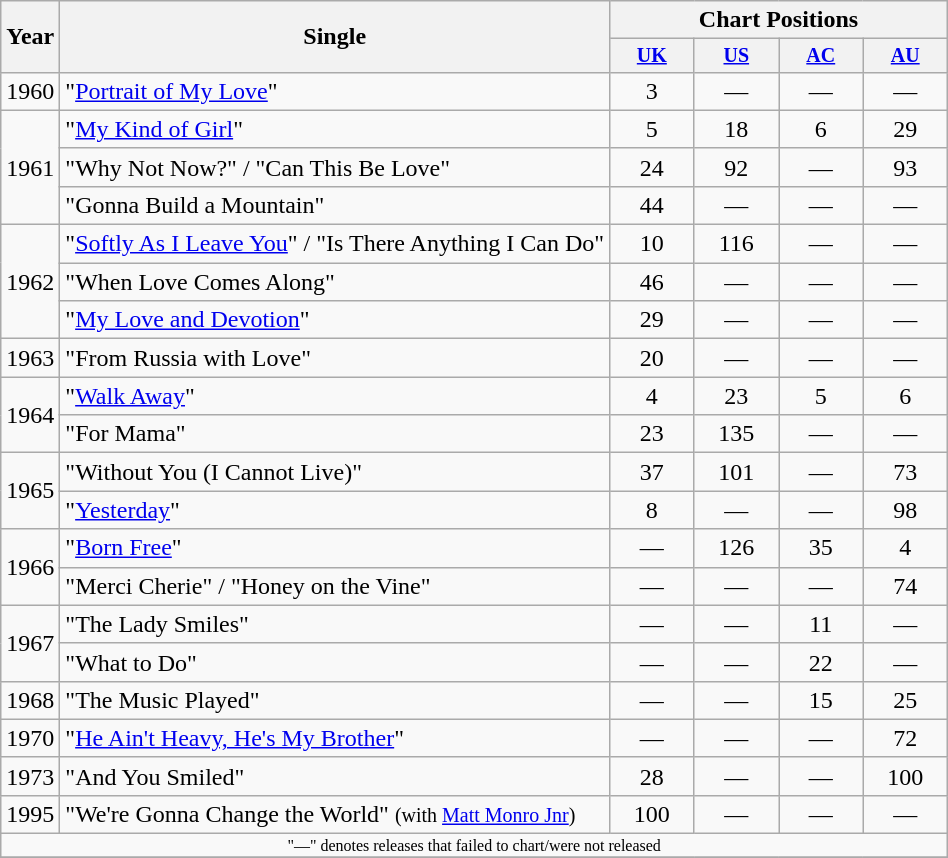<table class="wikitable" style="text-align:center;">
<tr>
<th rowspan="2">Year</th>
<th rowspan="2">Single</th>
<th colspan="4">Chart Positions</th>
</tr>
<tr style="font-size:smaller;">
<th width="50"><a href='#'>UK</a></th>
<th width="50"><a href='#'>US</a></th>
<th width="50"><a href='#'>AC</a></th>
<th width="50"><a href='#'>AU</a></th>
</tr>
<tr>
<td>1960</td>
<td align="left">"<a href='#'>Portrait of My Love</a>"</td>
<td>3</td>
<td>—</td>
<td>—</td>
<td>—</td>
</tr>
<tr>
<td rowspan="3">1961</td>
<td align="left">"<a href='#'>My Kind of Girl</a>"</td>
<td>5</td>
<td>18</td>
<td>6</td>
<td>29</td>
</tr>
<tr>
<td align="left">"Why Not Now?" / "Can This Be Love"</td>
<td>24</td>
<td>92</td>
<td>—</td>
<td>93</td>
</tr>
<tr>
<td align="left">"Gonna Build a Mountain"</td>
<td>44</td>
<td>—</td>
<td>—</td>
<td>—</td>
</tr>
<tr>
<td rowspan="3">1962</td>
<td align="left">"<a href='#'>Softly As I Leave You</a>" / "Is There Anything I Can Do"</td>
<td>10</td>
<td>116</td>
<td>—</td>
<td>—</td>
</tr>
<tr>
<td align="left">"When Love Comes Along"</td>
<td>46</td>
<td>—</td>
<td>—</td>
<td>—</td>
</tr>
<tr>
<td align="left">"<a href='#'>My Love and Devotion</a>"</td>
<td>29</td>
<td>—</td>
<td>—</td>
<td>—</td>
</tr>
<tr>
<td>1963</td>
<td align="left">"From Russia with Love"</td>
<td>20</td>
<td>—</td>
<td>—</td>
<td>—</td>
</tr>
<tr>
<td rowspan="2">1964</td>
<td align="left">"<a href='#'>Walk Away</a>"</td>
<td>4</td>
<td>23</td>
<td>5</td>
<td>6</td>
</tr>
<tr>
<td align="left">"For Mama"</td>
<td>23</td>
<td>135</td>
<td>—</td>
<td>—</td>
</tr>
<tr>
<td rowspan="2">1965</td>
<td align="left">"Without You (I Cannot Live)"</td>
<td>37</td>
<td>101</td>
<td>—</td>
<td>73</td>
</tr>
<tr>
<td align="left">"<a href='#'>Yesterday</a>"</td>
<td>8</td>
<td>—</td>
<td>—</td>
<td>98</td>
</tr>
<tr>
<td rowspan="2">1966</td>
<td align="left">"<a href='#'>Born Free</a>"</td>
<td>—</td>
<td>126</td>
<td>35</td>
<td>4</td>
</tr>
<tr>
<td align="left">"Merci Cherie" / "Honey on the Vine"</td>
<td>—</td>
<td>—</td>
<td>—</td>
<td>74</td>
</tr>
<tr>
<td rowspan="2">1967</td>
<td align="left">"The Lady Smiles"</td>
<td>—</td>
<td>—</td>
<td>11</td>
<td>—</td>
</tr>
<tr>
<td align="left">"What to Do"</td>
<td>—</td>
<td>—</td>
<td>22</td>
<td>—</td>
</tr>
<tr>
<td rowspan="1">1968</td>
<td align="left">"The Music Played"</td>
<td>—</td>
<td>—</td>
<td>15</td>
<td>25</td>
</tr>
<tr>
<td>1970</td>
<td align="left">"<a href='#'>He Ain't Heavy, He's My Brother</a>"</td>
<td>—</td>
<td>—</td>
<td>—</td>
<td>72</td>
</tr>
<tr>
<td>1973</td>
<td align="left">"And You Smiled"</td>
<td>28</td>
<td>—</td>
<td>—</td>
<td>100</td>
</tr>
<tr>
<td>1995</td>
<td align="left">"We're Gonna Change the World" <small>(with <a href='#'>Matt Monro Jnr</a>)</small></td>
<td>100</td>
<td>—</td>
<td>—</td>
<td>—</td>
</tr>
<tr>
<td colspan="10" style="font-size:8pt">"—" denotes releases that failed to chart/were not released</td>
</tr>
<tr>
</tr>
</table>
